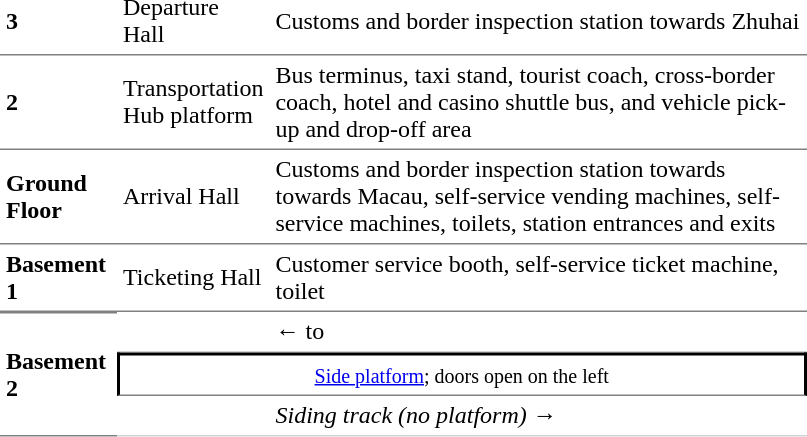<table table border=0 cellspacing=0 cellpadding=4>
<tr>
<td style="border-bottom:solid 1px gray;"><strong>3</strong></td>
<td style="border-bottom:solid 1px gray;">Departure Hall</td>
<td style="border-bottom:solid 1px gray;" colspan="2">Customs and border inspection station towards Zhuhai</td>
</tr>
<tr>
<td style="border-bottom:solid 1px gray;"><strong>2</strong></td>
<td style="border-bottom:solid 1px gray;">Transportation Hub platform</td>
<td style="border-bottom:solid 1px gray;" colspan="2">Bus terminus, taxi stand, tourist coach, cross-border coach,  hotel and casino shuttle bus, and vehicle pick-up and drop-off area</td>
</tr>
<tr>
<td style="border-bottom:solid 1px gray;"><strong>Ground Floor</strong></td>
<td style="border-bottom:solid 1px gray;">Arrival Hall</td>
<td style="border-bottom:solid 1px gray;" colspan="2">Customs and border inspection station towards towards Macau, self-service vending machines, self-service machines, toilets, station entrances and exits</td>
</tr>
<tr>
<td style="border-bottom:solid 1px gray;"><strong>Basement 1</strong></td>
<td style="border-bottom:solid 1px gray;">Ticketing Hall</td>
<td style="border-bottom:solid 1px gray;" colspan="2">Customer service booth, self-service ticket machine, toilet</td>
</tr>
<tr>
<td style="border-top:solid 1px gray;border-bottom:solid 1px gray;" width=70 rowspan="4"><strong>Basement 2</strong></td>
</tr>
<tr>
<td style="border-bottom:solid 1px lightgray;" width=50></td>
<td style="border-bottom:solid 1px lightgray;" width=350>←   to </td>
</tr>
<tr>
<td style="border-top:solid 2px black;border-right:solid 2px black;border-left:solid 2px black;border-bottom:solid 1px gray; text-align:center;" colspan=4><small><a href='#'>Side platform</a>; doors open on the left</small></td>
</tr>
<tr>
<td style="border-bottom:solid 1px lightgray;" width=50></td>
<td style="border-bottom:solid 1px lightgray;" width=350><em>Siding track (no platform)</em> →</td>
</tr>
</table>
